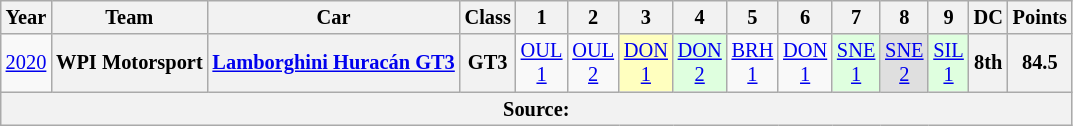<table class="wikitable" style="text-align:center; font-size:85%">
<tr>
<th>Year</th>
<th>Team</th>
<th>Car</th>
<th>Class</th>
<th>1</th>
<th>2</th>
<th>3</th>
<th>4</th>
<th>5</th>
<th>6</th>
<th>7</th>
<th>8</th>
<th>9</th>
<th>DC</th>
<th>Points</th>
</tr>
<tr>
<td><a href='#'>2020</a></td>
<th nowrap>WPI Motorsport</th>
<th nowrap><a href='#'>Lamborghini Huracán GT3</a></th>
<th>GT3</th>
<td><a href='#'>OUL<br>1</a></td>
<td><a href='#'>OUL<br>2</a></td>
<td style="background:#FFFFBF;"><a href='#'>DON<br>1</a><br></td>
<td style="background:#DFFFDF;"><a href='#'>DON<br>2</a><br></td>
<td><a href='#'>BRH<br>1</a></td>
<td><a href='#'>DON<br>1</a></td>
<td style="background:#DFFFDF;"><a href='#'>SNE<br>1</a><br></td>
<td style="background:#DFDFDF;"><a href='#'>SNE<br>2</a><br></td>
<td style="background:#DFFFDF;"><a href='#'>SIL<br>1</a><br></td>
<th>8th</th>
<th>84.5</th>
</tr>
<tr>
<th colspan="15">Source:</th>
</tr>
</table>
